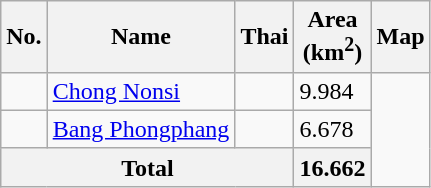<table class="wikitable sortable">
<tr>
<th>No.</th>
<th>Name</th>
<th>Thai</th>
<th>Area<br>(km<sup>2</sup>)</th>
<th>Map</th>
</tr>
<tr>
<td></td>
<td><a href='#'>Chong Nonsi</a></td>
<td></td>
<td><div>9.984</div></td>
<td rowspan=3></td>
</tr>
<tr>
<td></td>
<td><a href='#'>Bang Phongphang</a></td>
<td></td>
<td><div>6.678</div></td>
</tr>
<tr>
<th colspan=3>Total</th>
<th><div>16.662</div></th>
</tr>
</table>
